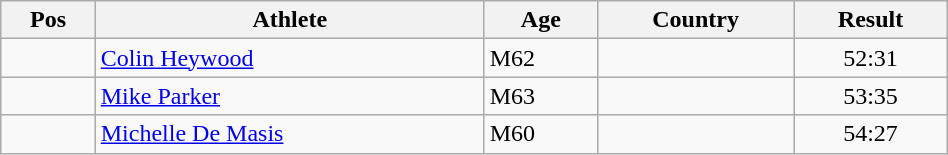<table class="wikitable"  style="text-align:center; width:50%;">
<tr>
<th>Pos</th>
<th>Athlete</th>
<th>Age</th>
<th>Country</th>
<th>Result</th>
</tr>
<tr>
<td align=center></td>
<td align=left><a href='#'>Colin Heywood</a></td>
<td align=left>M62</td>
<td align=left></td>
<td>52:31</td>
</tr>
<tr>
<td align=center></td>
<td align=left><a href='#'>Mike Parker</a></td>
<td align=left>M63</td>
<td align=left></td>
<td>53:35</td>
</tr>
<tr>
<td align=center></td>
<td align=left><a href='#'>Michelle De Masis</a></td>
<td align=left>M60</td>
<td align=left></td>
<td>54:27</td>
</tr>
</table>
